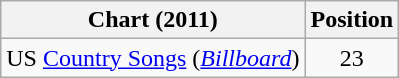<table class="wikitable sortable">
<tr>
<th scope="col">Chart (2011)</th>
<th scope="col">Position</th>
</tr>
<tr>
<td>US <a href='#'>Country Songs</a> (<em><a href='#'>Billboard</a></em>)</td>
<td align="center">23</td>
</tr>
</table>
